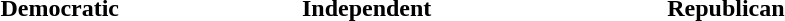<table style="width:50em; text-align:center">
<tr>
<td style="width:44%"><span><strong>Democratic</strong></span></td>
<td style="width:2%"><strong>Independent</strong></td>
<td style="width:54%"><span><strong>Republican</strong></span></td>
</tr>
</table>
